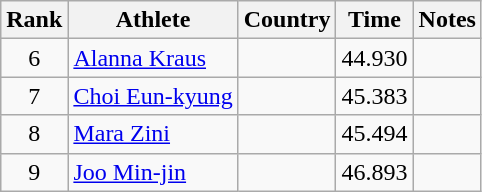<table class="wikitable sortable" style="text-align:center">
<tr>
<th>Rank</th>
<th>Athlete</th>
<th>Country</th>
<th>Time</th>
<th>Notes</th>
</tr>
<tr>
<td>6</td>
<td align=left><a href='#'>Alanna Kraus</a></td>
<td align=left></td>
<td>44.930</td>
<td></td>
</tr>
<tr>
<td>7</td>
<td align=left><a href='#'>Choi Eun-kyung</a></td>
<td align=left></td>
<td>45.383</td>
<td></td>
</tr>
<tr>
<td>8</td>
<td align=left><a href='#'>Mara Zini</a></td>
<td align=left></td>
<td>45.494</td>
<td></td>
</tr>
<tr>
<td>9</td>
<td align=left><a href='#'>Joo Min-jin</a></td>
<td align=left></td>
<td>46.893</td>
<td></td>
</tr>
</table>
